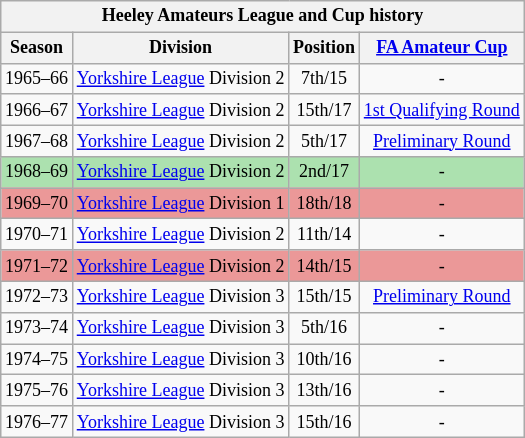<table class="wikitable collapsible " style="font-size:75%; text-align:center;">
<tr>
<th colspan="4"><strong>Heeley Amateurs League and Cup history</strong></th>
</tr>
<tr>
<th>Season</th>
<th>Division</th>
<th>Position</th>
<th><a href='#'>FA Amateur Cup</a></th>
</tr>
<tr>
<td>1965–66</td>
<td><a href='#'>Yorkshire League</a> Division 2</td>
<td>7th/15</td>
<td>-</td>
</tr>
<tr>
<td>1966–67</td>
<td><a href='#'>Yorkshire League</a> Division 2</td>
<td>15th/17</td>
<td><a href='#'>1st Qualifying Round</a></td>
</tr>
<tr>
<td>1967–68</td>
<td><a href='#'>Yorkshire League</a> Division 2</td>
<td>5th/17</td>
<td><a href='#'>Preliminary Round</a></td>
</tr>
<tr bgcolor="#ACE1AF">
<td>1968–69</td>
<td><a href='#'>Yorkshire League</a> Division 2</td>
<td>2nd/17</td>
<td>-</td>
</tr>
<tr bgcolor="#EB9898">
<td>1969–70</td>
<td><a href='#'>Yorkshire League</a> Division 1</td>
<td>18th/18</td>
<td>-</td>
</tr>
<tr>
<td>1970–71</td>
<td><a href='#'>Yorkshire League</a> Division 2</td>
<td>11th/14</td>
<td>-</td>
</tr>
<tr bgcolor="#EB9898">
<td>1971–72</td>
<td><a href='#'>Yorkshire League</a> Division 2</td>
<td>14th/15</td>
<td>-</td>
</tr>
<tr>
<td>1972–73</td>
<td><a href='#'>Yorkshire League</a> Division 3</td>
<td>15th/15</td>
<td><a href='#'>Preliminary Round</a></td>
</tr>
<tr>
<td>1973–74</td>
<td><a href='#'>Yorkshire League</a> Division 3</td>
<td>5th/16</td>
<td>-</td>
</tr>
<tr>
<td>1974–75</td>
<td><a href='#'>Yorkshire League</a> Division 3</td>
<td>10th/16</td>
<td>-</td>
</tr>
<tr>
<td>1975–76</td>
<td><a href='#'>Yorkshire League</a> Division 3</td>
<td>13th/16</td>
<td>-</td>
</tr>
<tr>
<td>1976–77</td>
<td><a href='#'>Yorkshire League</a> Division 3</td>
<td>15th/16</td>
<td>-</td>
</tr>
</table>
